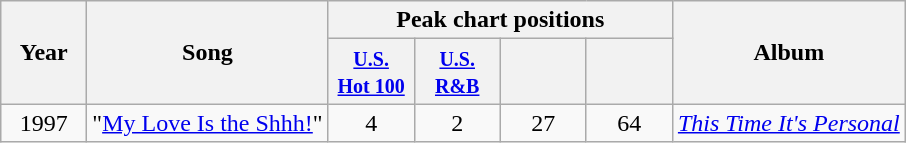<table class="wikitable">
<tr>
<th align=center valign=center width=50 rowspan=2>Year</th>
<th align=left valign=center rowspan=2>Song</th>
<th align=center colspan=4>Peak chart positions</th>
<th align=left valign=center rowspan=2>Album</th>
</tr>
<tr>
<th align=center width=50><small><a href='#'>U.S.<br>Hot 100</a></small></th>
<th align=center width=50><small><a href='#'>U.S.<br>R&B</a></small></th>
<th align=center width=50><small></small></th>
<th align=center width=50><small></small></th>
</tr>
<tr>
<td align=center valign=center>1997</td>
<td align=left>"<a href='#'>My Love Is the Shhh!</a>"<br></td>
<td align=center>4</td>
<td align=center>2</td>
<td align=center>27</td>
<td align=center>64</td>
<td align=left valign=center><em><a href='#'>This Time It's Personal</a></em><br></td>
</tr>
</table>
